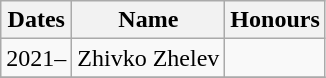<table class="wikitable">
<tr>
<th>Dates</th>
<th>Name</th>
<th>Honours</th>
</tr>
<tr>
<td>2021–</td>
<td> Zhivko Zhelev</td>
<td></td>
</tr>
<tr>
</tr>
</table>
